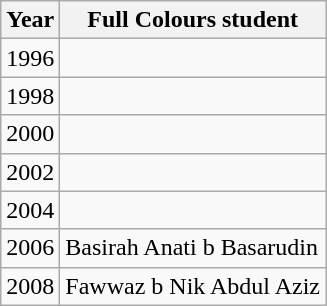<table class="wikitable">
<tr>
<th>Year</th>
<th>Full Colours student</th>
</tr>
<tr>
<td>1996</td>
<td></td>
</tr>
<tr>
<td>1998</td>
<td></td>
</tr>
<tr>
<td>2000</td>
<td></td>
</tr>
<tr>
<td>2002</td>
<td></td>
</tr>
<tr>
<td>2004</td>
<td></td>
</tr>
<tr>
<td>2006</td>
<td>Basirah Anati b Basarudin</td>
</tr>
<tr>
<td>2008</td>
<td>Fawwaz b Nik Abdul Aziz</td>
</tr>
</table>
